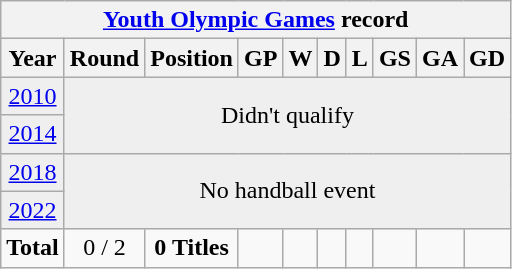<table class="wikitable" style="text-align: center;">
<tr>
<th colspan=10><a href='#'>Youth Olympic Games</a> record</th>
</tr>
<tr>
<th>Year</th>
<th>Round</th>
<th>Position</th>
<th>GP</th>
<th>W</th>
<th>D</th>
<th>L</th>
<th>GS</th>
<th>GA</th>
<th>GD</th>
</tr>
<tr bgcolor="efefef">
<td> <a href='#'>2010</a></td>
<td Colspan=10 rowspan=2>Didn't qualify</td>
</tr>
<tr bgcolor="efefef">
<td> <a href='#'>2014</a></td>
</tr>
<tr bgcolor="efefef">
<td> <a href='#'>2018</a></td>
<td colspan=10 rowspan=2>No handball event</td>
</tr>
<tr bgcolor="efefef">
<td> <a href='#'>2022</a></td>
</tr>
<tr>
<td><strong>Total</strong></td>
<td>0 / 2</td>
<td><strong>0 Titles</strong></td>
<td></td>
<td></td>
<td></td>
<td></td>
<td></td>
<td></td>
<td></td>
</tr>
</table>
